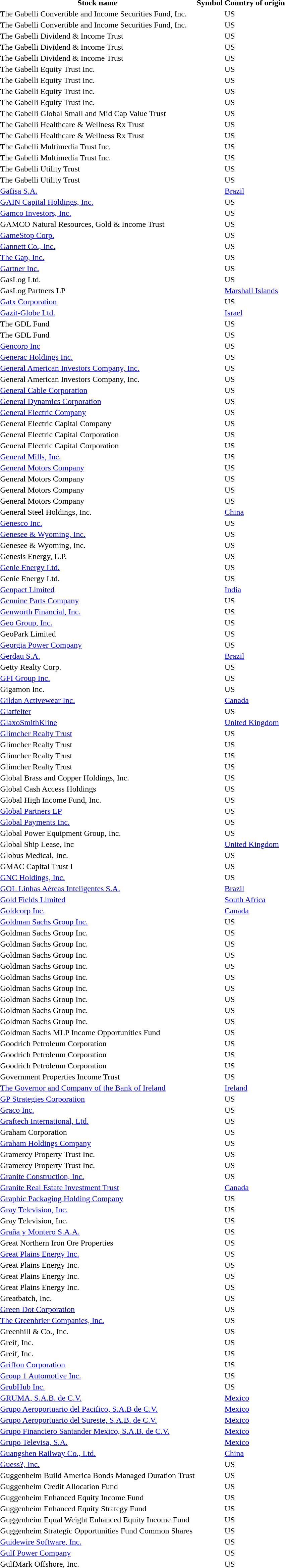<table style="background:transparent;">
<tr>
<th>Stock name</th>
<th>Symbol</th>
<th>Country of origin</th>
</tr>
<tr --->
<td>The Gabelli Convertible and Income Securities Fund, Inc.</td>
<td></td>
<td>US</td>
</tr>
<tr --->
<td>The Gabelli Convertible and Income Securities Fund, Inc.</td>
<td></td>
<td>US</td>
</tr>
<tr --->
<td>The Gabelli Dividend & Income Trust</td>
<td></td>
<td>US</td>
</tr>
<tr --->
<td>The Gabelli Dividend & Income Trust</td>
<td></td>
<td>US</td>
</tr>
<tr --->
<td>The Gabelli Dividend & Income Trust</td>
<td></td>
<td>US</td>
</tr>
<tr --->
<td>The Gabelli Equity Trust Inc.</td>
<td></td>
<td>US</td>
</tr>
<tr --->
<td>The Gabelli Equity Trust Inc.</td>
<td></td>
<td>US</td>
</tr>
<tr --->
<td>The Gabelli Equity Trust Inc.</td>
<td></td>
<td>US</td>
</tr>
<tr --->
<td>The Gabelli Equity Trust Inc.</td>
<td></td>
<td>US</td>
</tr>
<tr --->
<td>The Gabelli Global Small and Mid Cap Value Trust</td>
<td></td>
<td>US</td>
</tr>
<tr --->
<td>The Gabelli Healthcare & Wellness Rx Trust</td>
<td></td>
<td>US</td>
</tr>
<tr --->
<td>The Gabelli Healthcare & Wellness Rx Trust</td>
<td></td>
<td>US</td>
</tr>
<tr --->
<td>The Gabelli Multimedia Trust Inc.</td>
<td></td>
<td>US</td>
</tr>
<tr --->
<td>The Gabelli Multimedia Trust Inc.</td>
<td></td>
<td>US</td>
</tr>
<tr --->
<td>The Gabelli Utility Trust</td>
<td></td>
<td>US</td>
</tr>
<tr --->
<td>The Gabelli Utility Trust</td>
<td></td>
<td>US</td>
</tr>
<tr --->
<td><a href='#'>Gafisa S.A.</a></td>
<td></td>
<td><a href='#'>Brazil</a></td>
</tr>
<tr --->
<td><a href='#'>GAIN Capital Holdings, Inc.</a></td>
<td></td>
<td>US</td>
</tr>
<tr --->
<td><a href='#'>Gamco Investors, Inc.</a></td>
<td></td>
<td>US</td>
</tr>
<tr --->
<td>GAMCO Natural Resources, Gold & Income Trust</td>
<td></td>
<td>US</td>
</tr>
<tr --->
<td><a href='#'>GameStop Corp.</a></td>
<td></td>
<td>US</td>
</tr>
<tr --->
<td><a href='#'>Gannett Co., Inc.</a></td>
<td></td>
<td>US</td>
</tr>
<tr --->
<td><a href='#'>The Gap, Inc.</a></td>
<td></td>
<td>US</td>
</tr>
<tr --->
<td><a href='#'>Gartner Inc.</a></td>
<td></td>
<td>US</td>
</tr>
<tr --->
<td>GasLog Ltd.</td>
<td></td>
<td>US</td>
</tr>
<tr --->
<td>GasLog Partners LP</td>
<td></td>
<td><a href='#'>Marshall Islands</a></td>
</tr>
<tr --->
<td><a href='#'>Gatx Corporation</a></td>
<td></td>
<td>US</td>
</tr>
<tr --->
<td><a href='#'>Gazit-Globe Ltd.</a></td>
<td></td>
<td><a href='#'>Israel</a></td>
</tr>
<tr --->
<td>The GDL Fund</td>
<td></td>
<td>US</td>
</tr>
<tr --->
<td>The GDL Fund</td>
<td></td>
<td>US</td>
</tr>
<tr --->
<td><a href='#'>Gencorp Inc</a></td>
<td></td>
<td>US</td>
</tr>
<tr --->
<td><a href='#'>Generac Holdings Inc.</a></td>
<td></td>
<td>US</td>
</tr>
<tr --->
<td><a href='#'>General American Investors Company, Inc.</a></td>
<td></td>
<td>US</td>
</tr>
<tr --->
<td>General American Investors Company, Inc.</td>
<td></td>
<td>US</td>
</tr>
<tr --->
<td><a href='#'>General Cable Corporation</a></td>
<td></td>
<td>US</td>
</tr>
<tr --->
<td><a href='#'>General Dynamics Corporation</a></td>
<td></td>
<td>US</td>
</tr>
<tr --->
<td><a href='#'>General Electric Company</a></td>
<td></td>
<td>US</td>
</tr>
<tr --->
<td>General Electric Capital Company</td>
<td></td>
<td>US</td>
</tr>
<tr --->
<td>General Electric Capital Corporation</td>
<td></td>
<td>US</td>
</tr>
<tr --->
<td>General Electric Capital Corporation</td>
<td></td>
<td>US</td>
</tr>
<tr --->
<td><a href='#'>General Mills, Inc.</a></td>
<td></td>
<td>US</td>
</tr>
<tr --->
<td><a href='#'>General Motors Company</a></td>
<td></td>
<td>US</td>
</tr>
<tr --->
<td>General Motors Company</td>
<td></td>
<td>US</td>
</tr>
<tr --->
<td>General Motors Company</td>
<td></td>
<td>US</td>
</tr>
<tr --->
<td>General Motors Company</td>
<td></td>
<td>US</td>
</tr>
<tr --->
<td>General Steel Holdings, Inc.</td>
<td></td>
<td><a href='#'>China</a></td>
</tr>
<tr --->
<td><a href='#'>Genesco Inc.</a></td>
<td></td>
<td>US</td>
</tr>
<tr --->
<td><a href='#'>Genesee & Wyoming, Inc.</a></td>
<td></td>
<td>US</td>
</tr>
<tr --->
<td>Genesee & Wyoming, Inc.</td>
<td></td>
<td>US</td>
</tr>
<tr --->
<td>Genesis Energy, L.P.</td>
<td></td>
<td>US</td>
</tr>
<tr --->
<td><a href='#'>Genie Energy Ltd.</a></td>
<td></td>
<td>US</td>
</tr>
<tr --->
<td>Genie Energy Ltd.</td>
<td></td>
<td>US</td>
</tr>
<tr --->
<td><a href='#'>Genpact Limited</a></td>
<td></td>
<td><a href='#'>India</a></td>
</tr>
<tr --->
<td><a href='#'>Genuine Parts Company</a></td>
<td></td>
<td>US</td>
</tr>
<tr --->
<td><a href='#'>Genworth Financial, Inc.</a></td>
<td></td>
<td>US</td>
</tr>
<tr --->
<td><a href='#'>Geo Group, Inc.</a></td>
<td></td>
<td>US</td>
</tr>
<tr --->
<td>GeoPark Limited</td>
<td></td>
<td>US</td>
</tr>
<tr --->
<td><a href='#'>Georgia Power Company</a></td>
<td></td>
<td>US</td>
</tr>
<tr --->
<td><a href='#'>Gerdau S.A.</a></td>
<td></td>
<td><a href='#'>Brazil</a></td>
</tr>
<tr --->
<td>Getty Realty Corp.</td>
<td></td>
<td>US</td>
</tr>
<tr --->
<td><a href='#'>GFI Group Inc.</a></td>
<td></td>
<td>US</td>
</tr>
<tr --->
<td>Gigamon Inc.</td>
<td></td>
<td>US</td>
</tr>
<tr --->
<td><a href='#'>Gildan Activewear Inc.</a></td>
<td></td>
<td><a href='#'>Canada</a></td>
</tr>
<tr --->
<td><a href='#'>Glatfelter</a></td>
<td></td>
<td>US</td>
</tr>
<tr --->
<td><a href='#'>GlaxoSmithKline</a></td>
<td></td>
<td><a href='#'>United Kingdom</a></td>
</tr>
<tr --->
<td><a href='#'>Glimcher Realty Trust</a></td>
<td></td>
<td>US</td>
</tr>
<tr --->
<td>Glimcher Realty Trust</td>
<td></td>
<td>US</td>
</tr>
<tr --->
<td>Glimcher Realty Trust</td>
<td></td>
<td>US</td>
</tr>
<tr --->
<td>Glimcher Realty Trust</td>
<td></td>
<td>US</td>
</tr>
<tr --->
<td>Global Brass and Copper Holdings, Inc.</td>
<td></td>
<td>US</td>
</tr>
<tr --->
<td>Global Cash Access Holdings</td>
<td></td>
<td>US</td>
</tr>
<tr --->
<td>Global High Income Fund, Inc.</td>
<td></td>
<td>US</td>
</tr>
<tr --->
<td><a href='#'>Global Partners LP</a></td>
<td></td>
<td>US</td>
</tr>
<tr --->
<td><a href='#'>Global Payments Inc.</a></td>
<td></td>
<td>US</td>
</tr>
<tr --->
<td>Global Power Equipment Group, Inc.</td>
<td></td>
<td>US</td>
</tr>
<tr --->
<td>Global Ship Lease, Inc</td>
<td></td>
<td><a href='#'>United Kingdom</a></td>
</tr>
<tr --->
<td>Globus Medical, Inc.</td>
<td></td>
<td>US</td>
</tr>
<tr --->
<td>GMAC Capital Trust I</td>
<td></td>
<td>US</td>
</tr>
<tr --->
<td><a href='#'>GNC Holdings, Inc.</a></td>
<td></td>
<td>US</td>
</tr>
<tr --->
<td><a href='#'>GOL Linhas Aéreas Inteligentes S.A.</a></td>
<td></td>
<td><a href='#'>Brazil</a></td>
</tr>
<tr --->
<td><a href='#'>Gold Fields Limited</a></td>
<td></td>
<td><a href='#'>South Africa</a></td>
</tr>
<tr --->
<td><a href='#'>Goldcorp Inc.</a></td>
<td></td>
<td><a href='#'>Canada</a></td>
</tr>
<tr --->
<td><a href='#'>Goldman Sachs Group Inc.</a></td>
<td></td>
<td>US</td>
</tr>
<tr --->
<td>Goldman Sachs Group Inc.</td>
<td></td>
<td>US</td>
</tr>
<tr --->
<td>Goldman Sachs Group Inc.</td>
<td></td>
<td>US</td>
</tr>
<tr --->
<td>Goldman Sachs Group Inc.</td>
<td></td>
<td>US</td>
</tr>
<tr --->
<td>Goldman Sachs Group Inc.</td>
<td></td>
<td>US</td>
</tr>
<tr --->
<td>Goldman Sachs Group Inc.</td>
<td></td>
<td>US</td>
</tr>
<tr --->
<td>Goldman Sachs Group Inc.</td>
<td></td>
<td>US</td>
</tr>
<tr --->
<td>Goldman Sachs Group Inc.</td>
<td></td>
<td>US</td>
</tr>
<tr --->
<td>Goldman Sachs Group Inc.</td>
<td></td>
<td>US</td>
</tr>
<tr --->
<td>Goldman Sachs Group Inc.</td>
<td></td>
<td>US</td>
</tr>
<tr --->
<td>Goldman Sachs MLP Income Opportunities Fund</td>
<td></td>
<td>US</td>
</tr>
<tr --->
<td>Goodrich Petroleum Corporation</td>
<td></td>
<td>US</td>
</tr>
<tr --->
<td>Goodrich Petroleum Corporation</td>
<td></td>
<td>US</td>
</tr>
<tr --->
<td>Goodrich Petroleum Corporation</td>
<td></td>
<td>US</td>
</tr>
<tr --->
<td>Government Properties Income Trust</td>
<td></td>
<td>US</td>
</tr>
<tr --->
<td><a href='#'>The Governor and Company of the Bank of Ireland</a></td>
<td></td>
<td><a href='#'>Ireland</a></td>
</tr>
<tr --->
<td><a href='#'>GP Strategies Corporation</a></td>
<td></td>
<td>US</td>
</tr>
<tr --->
<td><a href='#'>Graco Inc.</a></td>
<td></td>
<td>US</td>
</tr>
<tr --->
<td><a href='#'>Graftech International, Ltd.</a></td>
<td></td>
<td>US</td>
</tr>
<tr --->
<td>Graham Corporation</td>
<td></td>
<td>US</td>
</tr>
<tr --->
<td><a href='#'>Graham Holdings Company</a></td>
<td></td>
<td>US</td>
</tr>
<tr --->
<td>Gramercy Property Trust Inc.</td>
<td></td>
<td>US</td>
</tr>
<tr --->
<td>Gramercy Property Trust Inc.</td>
<td></td>
<td>US</td>
</tr>
<tr --->
<td><a href='#'>Granite Construction, Inc.</a></td>
<td></td>
<td>US</td>
</tr>
<tr --->
<td><a href='#'>Granite Real Estate Investment Trust</a></td>
<td></td>
<td><a href='#'>Canada</a></td>
</tr>
<tr --->
<td><a href='#'>Graphic Packaging Holding Company</a></td>
<td></td>
<td>US</td>
</tr>
<tr --->
<td><a href='#'>Gray Television, Inc.</a></td>
<td></td>
<td>US</td>
</tr>
<tr --->
<td>Gray Television, Inc.</td>
<td></td>
<td>US</td>
</tr>
<tr --->
<td><a href='#'>Graña y Montero S.A.A.</a></td>
<td></td>
<td>US</td>
</tr>
<tr --->
<td>Great Northern Iron Ore Properties</td>
<td></td>
<td>US</td>
</tr>
<tr --->
<td><a href='#'>Great Plains Energy Inc.</a></td>
<td></td>
<td>US</td>
</tr>
<tr --->
<td>Great Plains Energy Inc.</td>
<td></td>
<td>US</td>
</tr>
<tr --->
<td>Great Plains Energy Inc.</td>
<td></td>
<td>US</td>
</tr>
<tr --->
<td>Great Plains Energy Inc.</td>
<td></td>
<td>US</td>
</tr>
<tr --->
<td>Greatbatch, Inc.</td>
<td></td>
<td>US</td>
</tr>
<tr --->
<td><a href='#'>Green Dot Corporation</a></td>
<td></td>
<td>US</td>
</tr>
<tr --->
<td><a href='#'>The Greenbrier Companies, Inc.</a></td>
<td></td>
<td>US</td>
</tr>
<tr --->
<td>Greenhill & Co., Inc.</td>
<td></td>
<td>US</td>
</tr>
<tr --->
<td>Greif, Inc.</td>
<td></td>
<td>US</td>
</tr>
<tr --->
<td>Greif, Inc.</td>
<td></td>
<td>US</td>
</tr>
<tr --->
<td><a href='#'>Griffon Corporation</a></td>
<td></td>
<td>US</td>
</tr>
<tr --->
<td><a href='#'>Group 1 Automotive Inc.</a></td>
<td></td>
<td>US</td>
</tr>
<tr --->
<td><a href='#'>GrubHub Inc.</a></td>
<td></td>
<td>US</td>
</tr>
<tr --->
<td><a href='#'>GRUMA, S.A.B. de C.V.</a></td>
<td></td>
<td><a href='#'>Mexico</a></td>
</tr>
<tr --->
<td><a href='#'>Grupo Aeroportuario del Pacifico, S.A.B de C.V.</a></td>
<td></td>
<td><a href='#'>Mexico</a></td>
</tr>
<tr --->
<td><a href='#'>Grupo Aeroportuario del Sureste, S.A.B. de C.V.</a></td>
<td></td>
<td><a href='#'>Mexico</a></td>
</tr>
<tr --->
<td><a href='#'>Grupo Financiero Santander Mexico, S.A.B. de C.V.</a></td>
<td></td>
<td><a href='#'>Mexico</a></td>
</tr>
<tr --->
<td><a href='#'>Grupo Televisa, S.A.</a></td>
<td></td>
<td><a href='#'>Mexico</a></td>
</tr>
<tr --->
<td><a href='#'>Guangshen Railway Co., Ltd.</a></td>
<td></td>
<td><a href='#'>China</a></td>
</tr>
<tr --->
<td><a href='#'>Guess?, Inc.</a></td>
<td></td>
<td>US</td>
</tr>
<tr --->
<td>Guggenheim Build America Bonds Managed Duration Trust</td>
<td></td>
<td>US</td>
</tr>
<tr --->
<td>Guggenheim Credit Allocation Fund</td>
<td></td>
<td>US</td>
</tr>
<tr --->
<td>Guggenheim Enhanced Equity Income Fund</td>
<td></td>
<td>US</td>
</tr>
<tr --->
<td>Guggenheim Enhanced Equity Strategy Fund</td>
<td></td>
<td>US</td>
</tr>
<tr --->
<td>Guggenheim Equal Weight Enhanced Equity Income Fund</td>
<td></td>
<td>US</td>
</tr>
<tr --->
<td>Guggenheim Strategic Opportunities Fund Common Shares</td>
<td></td>
<td>US</td>
</tr>
<tr --->
<td><a href='#'>Guidewire Software, Inc.</a></td>
<td></td>
<td>US</td>
</tr>
<tr --->
<td><a href='#'>Gulf Power Company</a></td>
<td></td>
<td>US</td>
</tr>
<tr --->
<td>GulfMark Offshore, Inc.</td>
<td></td>
<td>US</td>
</tr>
<tr --->
</tr>
</table>
